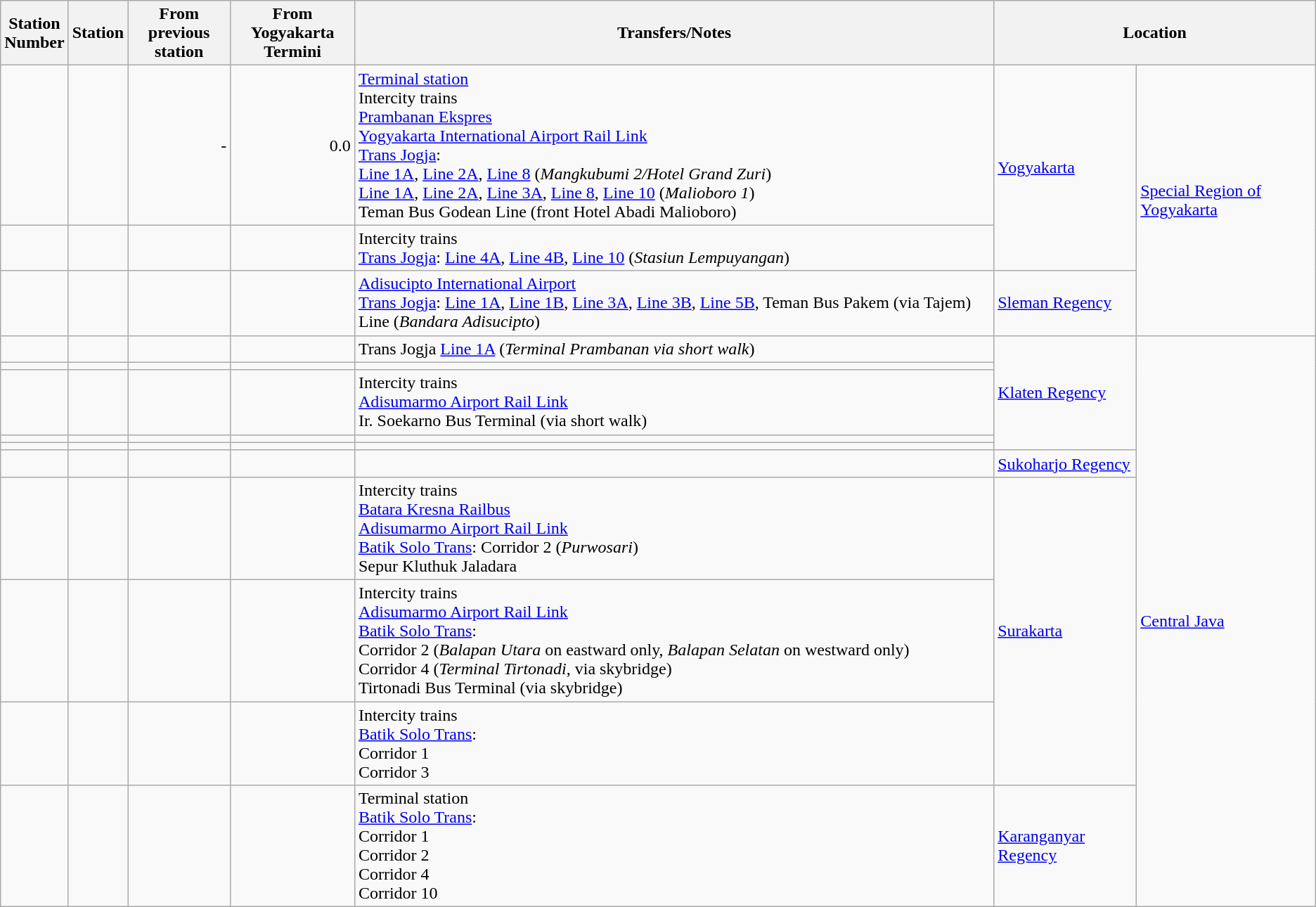<table rules="all" class="wikitable">
<tr>
<th>Station<br>Number</th>
<th> Station</th>
<th>From previous<br>station</th>
<th>From Yogyakarta<br>Termini</th>
<th>Transfers/Notes</th>
<th colspan="2">Location</th>
</tr>
<tr>
<td><br><br><br></td>
<td></td>
<td style="text-align: right;">-</td>
<td style="text-align: right;">0.0</td>
<td><a href='#'>Terminal station</a><br> Intercity trains<br> <a href='#'>Prambanan Ekspres</a><br> <a href='#'>Yogyakarta International Airport Rail Link</a><br> <a href='#'>Trans Jogja</a>:<br>
<a href='#'>Line 1A</a>, <a href='#'>Line 2A</a>, <a href='#'>Line 8</a> (<em>Mangkubumi 2/Hotel Grand Zuri</em>)<br>
<a href='#'>Line 1A</a>, <a href='#'>Line 2A</a>, <a href='#'>Line 3A</a>, <a href='#'>Line 8</a>, <a href='#'>Line 10</a> (<em>Malioboro 1</em>)<br>Teman Bus Godean Line (front Hotel Abadi Malioboro)</td>
<td rowspan="2"><a href='#'>Yogyakarta</a></td>
<td rowspan="3"><a href='#'>Special Region of Yogyakarta</a></td>
</tr>
<tr>
<td><br></td>
<td></td>
<td style="text-align: right;"></td>
<td style="text-align: right;"></td>
<td> Intercity trains<br> <a href='#'>Trans Jogja</a>: <a href='#'>Line 4A</a>, <a href='#'>Line 4B</a>, <a href='#'>Line 10</a> (<em>Stasiun Lempuyangan</em>)</td>
</tr>
<tr>
<td></td>
<td></td>
<td style="text-align: right;"></td>
<td style="text-align: right;"></td>
<td> <a href='#'>Adisucipto International Airport</a><br> <a href='#'>Trans Jogja</a>: <a href='#'>Line 1A</a>, <a href='#'>Line 1B</a>, <a href='#'>Line 3A</a>, <a href='#'>Line 3B</a>, <a href='#'>Line 5B</a>, Teman Bus Pakem (via Tajem) Line (<em>Bandara Adisucipto</em>)</td>
<td rowspan="1"><a href='#'>Sleman Regency</a></td>
</tr>
<tr>
<td></td>
<td></td>
<td style="text-align: right;"></td>
<td style="text-align: right;"></td>
<td> Trans Jogja <a href='#'>Line 1A</a> (<em>Terminal Prambanan via short walk</em>)</td>
<td rowspan="5"><a href='#'>Klaten Regency</a></td>
<td rowspan="10"><a href='#'>Central Java</a></td>
</tr>
<tr>
<td></td>
<td></td>
<td style="text-align: right;"></td>
<td style="text-align: right;"></td>
<td></td>
</tr>
<tr>
<td><br><br></td>
<td></td>
<td style="text-align: right;"></td>
<td style="text-align: right;"></td>
<td> Intercity trains<br><small> </small>  <a href='#'>Adisumarmo Airport Rail Link</a><br> Ir. Soekarno Bus Terminal (via short walk)</td>
</tr>
<tr>
<td></td>
<td></td>
<td style="text-align: right;"></td>
<td style="text-align: right;"></td>
<td></td>
</tr>
<tr>
<td></td>
<td></td>
<td style="text-align: right;"></td>
<td style="text-align: right;"></td>
<td></td>
</tr>
<tr>
<td></td>
<td></td>
<td style="text-align: right;"></td>
<td style="text-align: right;"></td>
<td></td>
<td><a href='#'>Sukoharjo Regency</a></td>
</tr>
<tr>
<td><br><br></td>
<td></td>
<td style="text-align: right;"></td>
<td style="text-align: right;"></td>
<td> Intercity trains<br><small> </small>  <a href='#'>Batara Kresna Railbus</a><br><small> </small>  <a href='#'>Adisumarmo Airport Rail Link</a><br> <a href='#'>Batik Solo Trans</a>: Corridor 2 (<em>Purwosari</em>)<br> Sepur Kluthuk Jaladara</td>
<td rowspan="3"><a href='#'>Surakarta</a></td>
</tr>
<tr>
<td><br><br></td>
<td></td>
<td style="text-align: right;"></td>
<td style="text-align: right;"></td>
<td> Intercity trains<br><small> </small>  <a href='#'>Adisumarmo Airport Rail Link</a><br> <a href='#'>Batik Solo Trans</a>: <br>
Corridor 2 (<em>Balapan Utara</em> on eastward only, <em>Balapan Selatan</em> on westward only)<br>
Corridor 4 (<em>Terminal Tirtonadi</em>, via skybridge)<br> Tirtonadi Bus Terminal (via skybridge)</td>
</tr>
<tr>
<td></td>
<td></td>
<td style="text-align: right;"></td>
<td style="text-align: right;"></td>
<td> Intercity trains<br> <a href='#'>Batik Solo Trans</a>: <br>
Corridor 1 <br>
Corridor 3</td>
</tr>
<tr>
<td></td>
<td></td>
<td style="text-align: right;"></td>
<td style="text-align: right;"></td>
<td>Terminal station<br> <a href='#'>Batik Solo Trans</a>: <br>
Corridor 1 <br>
Corridor 2 <br>
Corridor 4 <br>
Corridor 10 <br></td>
<td><a href='#'>Karanganyar Regency</a></td>
</tr>
</table>
